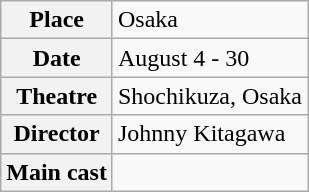<table class="wikitable">
<tr>
<th>Place</th>
<td>Osaka</td>
</tr>
<tr>
<th>Date</th>
<td>August 4 - 30</td>
</tr>
<tr>
<th>Theatre</th>
<td>Shochikuza, Osaka</td>
</tr>
<tr>
<th>Director</th>
<td>Johnny Kitagawa</td>
</tr>
<tr>
<th>Main cast</th>
<td></td>
</tr>
</table>
